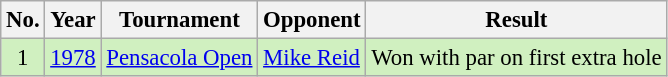<table class="wikitable" style="font-size:95%;">
<tr>
<th>No.</th>
<th>Year</th>
<th>Tournament</th>
<th>Opponent</th>
<th>Result</th>
</tr>
<tr style="background:#D0F0C0;">
<td align=center>1</td>
<td><a href='#'>1978</a></td>
<td><a href='#'>Pensacola Open</a></td>
<td> <a href='#'>Mike Reid</a></td>
<td>Won with par on first extra hole</td>
</tr>
</table>
